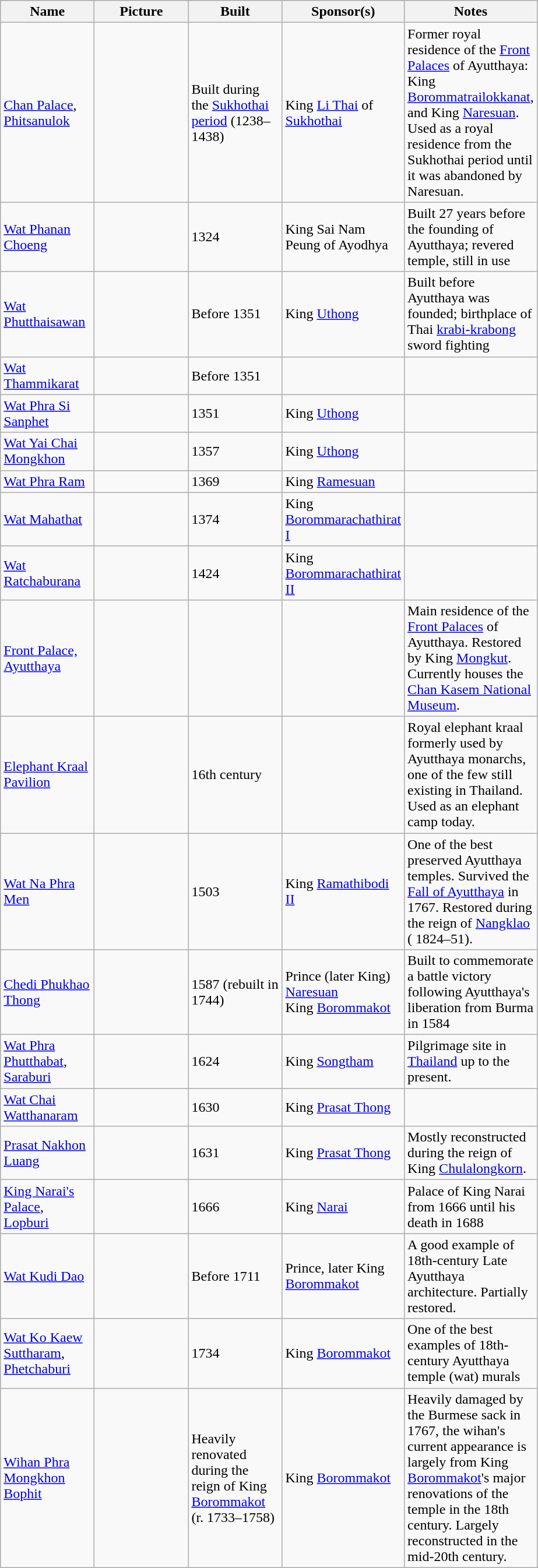<table class="wikitable sortable" border="1">
<tr>
<th width="100">Name</th>
<th width="100">Picture</th>
<th width="100">Built</th>
<th width="100">Sponsor(s)</th>
<th width="100">Notes</th>
</tr>
<tr>
<td><a href='#'>Chan Palace</a>, <a href='#'>Phitsanulok</a></td>
<td></td>
<td>Built during the <a href='#'>Sukhothai period</a> (1238–1438)</td>
<td>King <a href='#'>Li Thai</a> of <a href='#'>Sukhothai</a></td>
<td>Former royal residence of the <a href='#'>Front Palaces</a> of Ayutthaya: King <a href='#'>Borommatrailokkanat</a>, and King <a href='#'>Naresuan</a>. Used as a royal residence from the Sukhothai period until it was abandoned by Naresuan.</td>
</tr>
<tr>
<td><a href='#'>Wat Phanan Choeng</a></td>
<td></td>
<td>1324</td>
<td>King Sai Nam Peung of Ayodhya</td>
<td>Built 27 years before the founding of Ayutthaya; revered temple, still in use</td>
</tr>
<tr>
<td><a href='#'>Wat Phutthaisawan</a></td>
<td></td>
<td>Before 1351</td>
<td>King <a href='#'>Uthong</a></td>
<td>Built before Ayutthaya was founded; birthplace of Thai <a href='#'>krabi-krabong</a> sword fighting</td>
</tr>
<tr>
<td><a href='#'>Wat Thammikarat</a></td>
<td></td>
<td>Before 1351</td>
<td></td>
<td></td>
</tr>
<tr>
<td><a href='#'>Wat Phra Si Sanphet</a></td>
<td></td>
<td>1351</td>
<td>King <a href='#'>Uthong</a></td>
<td></td>
</tr>
<tr>
<td><a href='#'>Wat Yai Chai Mongkhon</a></td>
<td></td>
<td>1357</td>
<td>King <a href='#'>Uthong</a></td>
<td></td>
</tr>
<tr>
<td><a href='#'>Wat Phra Ram</a></td>
<td></td>
<td>1369</td>
<td>King <a href='#'>Ramesuan</a></td>
<td></td>
</tr>
<tr>
<td><a href='#'>Wat Mahathat</a></td>
<td></td>
<td>1374</td>
<td>King <a href='#'>Borommarachathirat I</a></td>
<td></td>
</tr>
<tr>
<td><a href='#'>Wat Ratchaburana</a></td>
<td></td>
<td>1424</td>
<td>King <a href='#'>Borommarachathirat II</a></td>
<td></td>
</tr>
<tr>
<td><a href='#'>Front Palace, Ayutthaya</a></td>
<td></td>
<td></td>
<td></td>
<td>Main residence of the <a href='#'>Front Palaces</a> of Ayutthaya. Restored by King <a href='#'>Mongkut</a>. Currently houses the <a href='#'>Chan Kasem National Museum</a>.</td>
</tr>
<tr>
<td><a href='#'>Elephant Kraal Pavilion</a></td>
<td></td>
<td>16th century</td>
<td></td>
<td>Royal elephant kraal formerly used by Ayutthaya monarchs, one of the few still existing in Thailand. Used as an elephant camp today.</td>
</tr>
<tr>
<td><a href='#'>Wat Na Phra Men</a></td>
<td></td>
<td>1503</td>
<td>King <a href='#'>Ramathibodi II</a></td>
<td>One of the best preserved Ayutthaya temples. Survived the <a href='#'>Fall of Ayutthaya</a> in 1767. Restored during the reign of <a href='#'>Nangklao</a> ( 1824–51).</td>
</tr>
<tr>
<td><a href='#'>Chedi Phukhao Thong</a></td>
<td></td>
<td>1587 (rebuilt in 1744)</td>
<td>Prince (later King) <a href='#'>Naresuan</a><br>King <a href='#'>Borommakot</a></td>
<td>Built to commemorate a battle victory following Ayutthaya's liberation from Burma in 1584</td>
</tr>
<tr>
<td><a href='#'>Wat Phra Phutthabat</a>, <a href='#'>Saraburi</a></td>
<td></td>
<td>1624</td>
<td>King <a href='#'>Songtham</a></td>
<td>Pilgrimage site in <a href='#'>Thailand</a> up to the present.</td>
</tr>
<tr>
<td><a href='#'>Wat Chai Watthanaram</a></td>
<td></td>
<td>1630</td>
<td>King <a href='#'>Prasat Thong</a></td>
<td></td>
</tr>
<tr>
<td><a href='#'>Prasat Nakhon Luang</a></td>
<td></td>
<td>1631</td>
<td>King <a href='#'>Prasat Thong</a></td>
<td>Mostly reconstructed during the reign of King <a href='#'>Chulalongkorn</a>.</td>
</tr>
<tr>
<td><a href='#'>King Narai's Palace</a>, <a href='#'>Lopburi</a></td>
<td></td>
<td>1666</td>
<td>King <a href='#'>Narai</a></td>
<td>Palace of King Narai from 1666 until his death in 1688</td>
</tr>
<tr>
<td><a href='#'>Wat Kudi Dao</a></td>
<td></td>
<td>Before 1711</td>
<td>Prince, later King <a href='#'>Borommakot</a></td>
<td>A good example of 18th-century Late Ayutthaya architecture. Partially restored.</td>
</tr>
<tr>
<td><a href='#'>Wat Ko Kaew Suttharam</a>, <a href='#'>Phetchaburi</a></td>
<td></td>
<td>1734</td>
<td>King <a href='#'>Borommakot</a></td>
<td>One of the best examples of 18th-century Ayutthaya temple (wat) murals</td>
</tr>
<tr>
<td><a href='#'>Wihan Phra Mongkhon Bophit</a></td>
<td></td>
<td>Heavily renovated during the reign of King <a href='#'>Borommakot</a> (r. 1733–1758)</td>
<td>King <a href='#'>Borommakot</a></td>
<td>Heavily damaged by the Burmese sack in 1767, the wihan's current appearance is largely from King <a href='#'>Borommakot</a>'s major renovations of the temple in the 18th century. Largely reconstructed in the mid-20th century.</td>
</tr>
</table>
